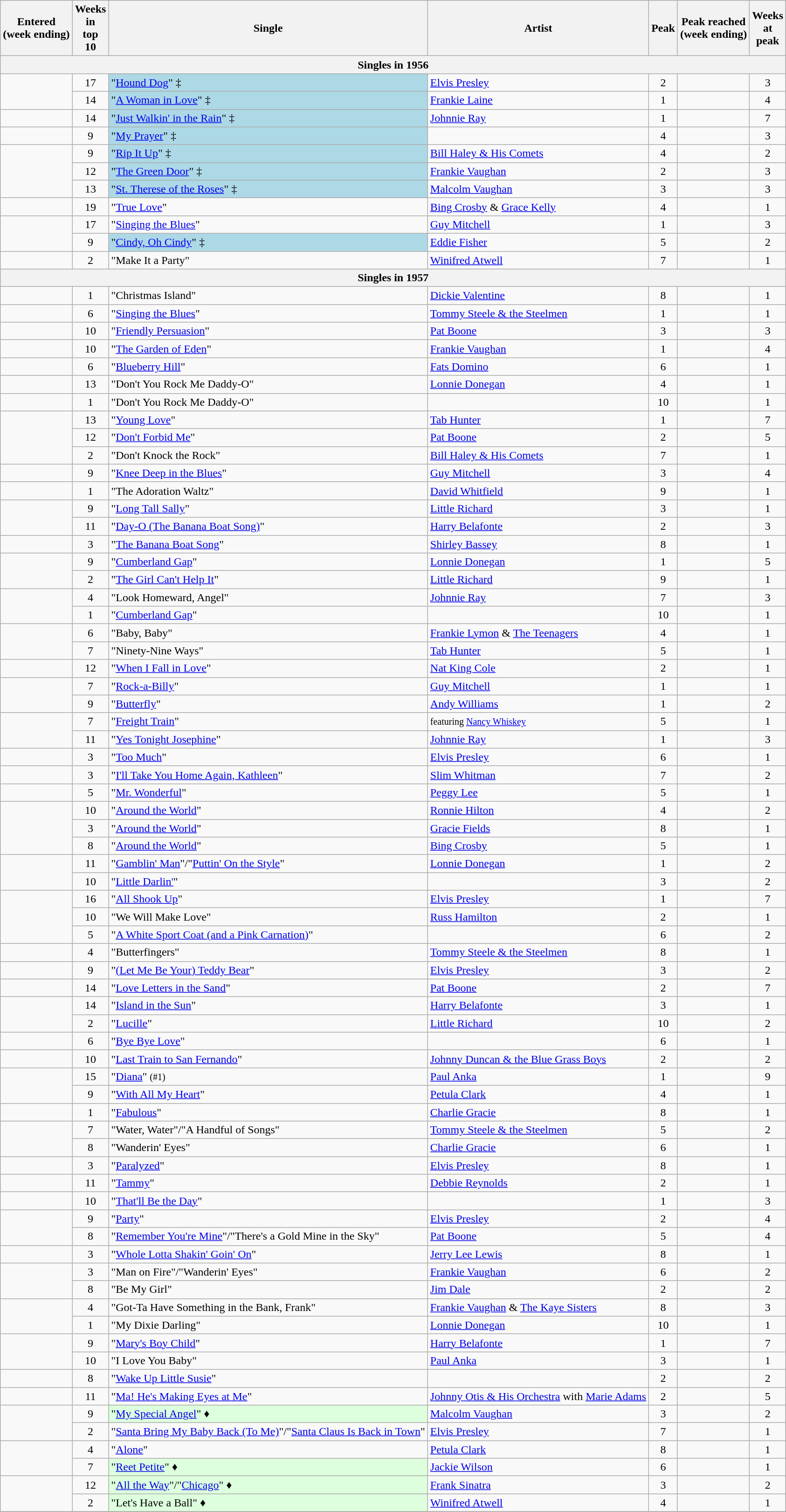<table class="wikitable sortable" style="text-align:center">
<tr>
<th>Entered<br>(week ending)</th>
<th>Weeks<br>in<br>top<br>10</th>
<th>Single</th>
<th>Artist</th>
<th>Peak</th>
<th>Peak reached<br>(week ending)</th>
<th>Weeks<br>at<br>peak</th>
</tr>
<tr>
<th colspan="7">Singles in 1956</th>
</tr>
<tr>
<td rowspan="2"></td>
<td>17</td>
<td align="left" bgcolor=lightblue>"<a href='#'>Hound Dog</a>" ‡ </td>
<td align="left"><a href='#'>Elvis Presley</a></td>
<td>2</td>
<td></td>
<td>3</td>
</tr>
<tr>
<td>14</td>
<td align="left" bgcolor=lightblue>"<a href='#'>A Woman in Love</a>" ‡ </td>
<td align="left"><a href='#'>Frankie Laine</a></td>
<td>1</td>
<td></td>
<td>4</td>
</tr>
<tr>
<td></td>
<td>14</td>
<td align="left" bgcolor=lightblue>"<a href='#'>Just Walkin' in the Rain</a>" ‡</td>
<td align="left"><a href='#'>Johnnie Ray</a></td>
<td>1</td>
<td></td>
<td>7</td>
</tr>
<tr>
<td></td>
<td>9</td>
<td align="left" bgcolor=lightblue>"<a href='#'>My Prayer</a>" ‡</td>
<td align="left"></td>
<td>4</td>
<td></td>
<td>3</td>
</tr>
<tr>
<td rowspan="3"></td>
<td>9</td>
<td align="left" bgcolor=lightblue>"<a href='#'>Rip It Up</a>" ‡</td>
<td align="left"><a href='#'>Bill Haley & His Comets</a></td>
<td>4</td>
<td></td>
<td>2</td>
</tr>
<tr>
<td>12</td>
<td align="left" bgcolor=lightblue>"<a href='#'>The Green Door</a>" ‡</td>
<td align="left"><a href='#'>Frankie Vaughan</a></td>
<td>2</td>
<td></td>
<td>3</td>
</tr>
<tr>
<td>13</td>
<td align="left" bgcolor=lightblue>"<a href='#'>St. Therese of the Roses</a>" ‡</td>
<td align="left"><a href='#'>Malcolm Vaughan</a></td>
<td>3</td>
<td></td>
<td>3</td>
</tr>
<tr>
<td></td>
<td>19</td>
<td align="left">"<a href='#'>True Love</a>"</td>
<td align="left"><a href='#'>Bing Crosby</a> & <a href='#'>Grace Kelly</a></td>
<td>4</td>
<td></td>
<td>1</td>
</tr>
<tr>
<td rowspan="2"></td>
<td>17</td>
<td align="left">"<a href='#'>Singing the Blues</a>"</td>
<td align="left"><a href='#'>Guy Mitchell</a></td>
<td>1</td>
<td></td>
<td>3</td>
</tr>
<tr>
<td>9</td>
<td align="left" bgcolor=lightblue>"<a href='#'>Cindy, Oh Cindy</a>" ‡</td>
<td align="left"><a href='#'>Eddie Fisher</a></td>
<td>5</td>
<td></td>
<td>2</td>
</tr>
<tr>
<td></td>
<td>2</td>
<td align="left">"Make It a Party"</td>
<td align="left"><a href='#'>Winifred Atwell</a></td>
<td>7</td>
<td></td>
<td>1</td>
</tr>
<tr>
<th colspan="7">Singles in 1957</th>
</tr>
<tr>
<td></td>
<td>1</td>
<td align="left">"Christmas Island"</td>
<td align="left"><a href='#'>Dickie Valentine</a></td>
<td>8</td>
<td></td>
<td>1</td>
</tr>
<tr>
<td></td>
<td>6</td>
<td align="left">"<a href='#'>Singing the Blues</a>"</td>
<td align="left"><a href='#'>Tommy Steele & the Steelmen</a></td>
<td>1</td>
<td></td>
<td>1</td>
</tr>
<tr>
<td></td>
<td>10</td>
<td align="left">"<a href='#'>Friendly Persuasion</a>" </td>
<td align="left"><a href='#'>Pat Boone</a></td>
<td>3</td>
<td></td>
<td>3</td>
</tr>
<tr>
<td></td>
<td>10</td>
<td align="left">"<a href='#'>The Garden of Eden</a>" </td>
<td align="left"><a href='#'>Frankie Vaughan</a></td>
<td>1</td>
<td></td>
<td>4</td>
</tr>
<tr>
<td></td>
<td>6</td>
<td align="left">"<a href='#'>Blueberry Hill</a>"</td>
<td align="left"><a href='#'>Fats Domino</a></td>
<td>6</td>
<td></td>
<td>1</td>
</tr>
<tr>
<td></td>
<td>13</td>
<td align="left">"Don't You Rock Me Daddy-O"</td>
<td align="left"><a href='#'>Lonnie Donegan</a></td>
<td>4</td>
<td></td>
<td>1</td>
</tr>
<tr>
<td></td>
<td>1</td>
<td align="left">"Don't You Rock Me Daddy-O"</td>
<td align="left"></td>
<td>10</td>
<td></td>
<td>1</td>
</tr>
<tr>
<td rowspan="3"></td>
<td>13</td>
<td align="left">"<a href='#'>Young Love</a>"</td>
<td align="left"><a href='#'>Tab Hunter</a></td>
<td>1</td>
<td></td>
<td>7</td>
</tr>
<tr>
<td>12</td>
<td align="left">"<a href='#'>Don't Forbid Me</a>"</td>
<td align="left"><a href='#'>Pat Boone</a></td>
<td>2</td>
<td></td>
<td>5</td>
</tr>
<tr>
<td>2</td>
<td align="left">"Don't Knock the Rock"</td>
<td align="left"><a href='#'>Bill Haley & His Comets</a></td>
<td>7</td>
<td></td>
<td>1</td>
</tr>
<tr>
<td></td>
<td>9</td>
<td align="left">"<a href='#'>Knee Deep in the Blues</a>"</td>
<td align="left"><a href='#'>Guy Mitchell</a></td>
<td>3</td>
<td></td>
<td>4</td>
</tr>
<tr>
<td></td>
<td>1</td>
<td align="left">"The Adoration Waltz"</td>
<td align="left"><a href='#'>David Whitfield</a></td>
<td>9</td>
<td></td>
<td>1</td>
</tr>
<tr>
<td rowspan="2"></td>
<td>9</td>
<td align="left">"<a href='#'>Long Tall Sally</a>"</td>
<td align="left"><a href='#'>Little Richard</a></td>
<td>3</td>
<td></td>
<td>1</td>
</tr>
<tr>
<td>11</td>
<td align="left">"<a href='#'>Day-O (The Banana Boat Song)</a>"</td>
<td align="left"><a href='#'>Harry Belafonte</a></td>
<td>2</td>
<td></td>
<td>3</td>
</tr>
<tr>
<td></td>
<td>3</td>
<td align="left">"<a href='#'>The Banana Boat Song</a>"</td>
<td align="left"><a href='#'>Shirley Bassey</a></td>
<td>8</td>
<td></td>
<td>1</td>
</tr>
<tr>
<td rowspan="2"></td>
<td>9</td>
<td align="left">"<a href='#'>Cumberland Gap</a>"</td>
<td align="left"><a href='#'>Lonnie Donegan</a></td>
<td>1</td>
<td></td>
<td>5</td>
</tr>
<tr>
<td>2</td>
<td align="left">"<a href='#'>The Girl Can't Help It</a>"</td>
<td align="left"><a href='#'>Little Richard</a></td>
<td>9</td>
<td></td>
<td>1</td>
</tr>
<tr>
<td rowspan="2"></td>
<td>4</td>
<td align="left">"Look Homeward, Angel"</td>
<td align="left"><a href='#'>Johnnie Ray</a></td>
<td>7</td>
<td></td>
<td>3</td>
</tr>
<tr>
<td>1</td>
<td align="left">"<a href='#'>Cumberland Gap</a>"</td>
<td align="left"></td>
<td>10</td>
<td></td>
<td>1</td>
</tr>
<tr>
<td rowspan="2"></td>
<td>6</td>
<td align="left">"Baby, Baby"</td>
<td align="left"><a href='#'>Frankie Lymon</a> & <a href='#'>The Teenagers</a></td>
<td>4</td>
<td></td>
<td>1</td>
</tr>
<tr>
<td>7</td>
<td align="left">"Ninety-Nine Ways"</td>
<td align="left"><a href='#'>Tab Hunter</a></td>
<td>5</td>
<td></td>
<td>1</td>
</tr>
<tr>
<td></td>
<td>12</td>
<td align="left">"<a href='#'>When I Fall in Love</a>" </td>
<td align="left"><a href='#'>Nat King Cole</a></td>
<td>2</td>
<td></td>
<td>1</td>
</tr>
<tr>
<td rowspan="2"></td>
<td>7</td>
<td align="left">"<a href='#'>Rock-a-Billy</a>"</td>
<td align="left"><a href='#'>Guy Mitchell</a></td>
<td>1</td>
<td></td>
<td>1</td>
</tr>
<tr>
<td>9</td>
<td align="left">"<a href='#'>Butterfly</a>"</td>
<td align="left"><a href='#'>Andy Williams</a></td>
<td>1</td>
<td></td>
<td>2</td>
</tr>
<tr>
<td rowspan="2"></td>
<td>7</td>
<td align="left">"<a href='#'>Freight Train</a>"</td>
<td align="left"> <small> featuring <a href='#'>Nancy Whiskey</a> </small></td>
<td>5</td>
<td></td>
<td>1</td>
</tr>
<tr>
<td>11</td>
<td align="left">"<a href='#'>Yes Tonight Josephine</a>"</td>
<td align="left"><a href='#'>Johnnie Ray</a></td>
<td>1</td>
<td></td>
<td>3</td>
</tr>
<tr>
<td></td>
<td>3</td>
<td align="left">"<a href='#'>Too Much</a>"</td>
<td align="left"><a href='#'>Elvis Presley</a></td>
<td>6</td>
<td></td>
<td>1</td>
</tr>
<tr>
<td></td>
<td>3</td>
<td align="left">"<a href='#'>I'll Take You Home Again, Kathleen</a>"</td>
<td align="left"><a href='#'>Slim Whitman</a></td>
<td>7</td>
<td></td>
<td>2</td>
</tr>
<tr>
<td></td>
<td>5</td>
<td align="left">"<a href='#'>Mr. Wonderful</a>" </td>
<td align="left"><a href='#'>Peggy Lee</a></td>
<td>5</td>
<td></td>
<td>1</td>
</tr>
<tr>
<td rowspan="3"></td>
<td>10</td>
<td align="left">"<a href='#'>Around the World</a>"</td>
<td align="left"><a href='#'>Ronnie Hilton</a></td>
<td>4</td>
<td></td>
<td>2</td>
</tr>
<tr>
<td>3</td>
<td align="left">"<a href='#'>Around the World</a>"</td>
<td align="left"><a href='#'>Gracie Fields</a></td>
<td>8</td>
<td></td>
<td>1</td>
</tr>
<tr>
<td>8</td>
<td align="left">"<a href='#'>Around the World</a>" </td>
<td align="left"><a href='#'>Bing Crosby</a></td>
<td>5</td>
<td></td>
<td>1</td>
</tr>
<tr>
<td rowspan="2"></td>
<td>11</td>
<td align="left">"<a href='#'>Gamblin' Man</a>"/"<a href='#'>Puttin' On the Style</a>"</td>
<td align="left"><a href='#'>Lonnie Donegan</a></td>
<td>1</td>
<td></td>
<td>2</td>
</tr>
<tr>
<td>10</td>
<td align="left">"<a href='#'>Little Darlin'</a>"</td>
<td align="left"></td>
<td>3</td>
<td></td>
<td>2</td>
</tr>
<tr>
<td rowspan="3"></td>
<td>16</td>
<td align="left">"<a href='#'>All Shook Up</a>"</td>
<td align="left"><a href='#'>Elvis Presley</a></td>
<td>1</td>
<td></td>
<td>7</td>
</tr>
<tr>
<td>10</td>
<td align="left">"We Will Make Love"</td>
<td align="left"><a href='#'>Russ Hamilton</a></td>
<td>2</td>
<td></td>
<td>1</td>
</tr>
<tr>
<td>5</td>
<td align="left">"<a href='#'>A White Sport Coat (and a Pink Carnation)</a>"</td>
<td align="left"></td>
<td>6</td>
<td></td>
<td>2</td>
</tr>
<tr>
<td></td>
<td>4</td>
<td align="left">"Butterfingers"</td>
<td align="left"><a href='#'>Tommy Steele & the Steelmen</a></td>
<td>8</td>
<td></td>
<td>1</td>
</tr>
<tr>
<td></td>
<td>9</td>
<td align="left">"<a href='#'>(Let Me Be Your) Teddy Bear</a>" </td>
<td align="left"><a href='#'>Elvis Presley</a></td>
<td>3</td>
<td></td>
<td>2</td>
</tr>
<tr>
<td></td>
<td>14</td>
<td align="left">"<a href='#'>Love Letters in the Sand</a>" </td>
<td align="left"><a href='#'>Pat Boone</a></td>
<td>2</td>
<td></td>
<td>7</td>
</tr>
<tr>
<td rowspan="2"></td>
<td>14</td>
<td align="left">"<a href='#'>Island in the Sun</a>"</td>
<td align="left"><a href='#'>Harry Belafonte</a></td>
<td>3</td>
<td></td>
<td>1</td>
</tr>
<tr>
<td>2</td>
<td align="left">"<a href='#'>Lucille</a>"</td>
<td align="left"><a href='#'>Little Richard</a></td>
<td>10</td>
<td></td>
<td>2</td>
</tr>
<tr>
<td></td>
<td>6</td>
<td align="left">"<a href='#'>Bye Bye Love</a>"</td>
<td align="left"></td>
<td>6</td>
<td></td>
<td>1</td>
</tr>
<tr>
<td></td>
<td>10</td>
<td align="left">"<a href='#'>Last Train to San Fernando</a>"</td>
<td align="left"><a href='#'>Johnny Duncan & the Blue Grass Boys</a></td>
<td>2</td>
<td></td>
<td>2</td>
</tr>
<tr>
<td rowspan="2"></td>
<td>15</td>
<td align="left">"<a href='#'>Diana</a>" <small>(#1)</small> </td>
<td align="left"><a href='#'>Paul Anka</a></td>
<td>1</td>
<td></td>
<td>9</td>
</tr>
<tr>
<td>9</td>
<td align="left">"<a href='#'>With All My Heart</a>"</td>
<td align="left"><a href='#'>Petula Clark</a></td>
<td>4</td>
<td></td>
<td>1</td>
</tr>
<tr>
<td></td>
<td>1</td>
<td align="left">"<a href='#'>Fabulous</a>"</td>
<td align="left"><a href='#'>Charlie Gracie</a></td>
<td>8</td>
<td></td>
<td>1</td>
</tr>
<tr>
<td rowspan="2"></td>
<td>7</td>
<td align="left">"Water, Water"/"A Handful of Songs" </td>
<td align="left"><a href='#'>Tommy Steele & the Steelmen</a></td>
<td>5</td>
<td></td>
<td>2</td>
</tr>
<tr>
<td>8</td>
<td align="left">"Wanderin' Eyes"</td>
<td align="left"><a href='#'>Charlie Gracie</a></td>
<td>6</td>
<td></td>
<td>1</td>
</tr>
<tr>
<td></td>
<td>3</td>
<td align="left">"<a href='#'>Paralyzed</a>"</td>
<td align="left"><a href='#'>Elvis Presley</a></td>
<td>8</td>
<td></td>
<td>1</td>
</tr>
<tr>
<td></td>
<td>11</td>
<td align="left">"<a href='#'>Tammy</a>"</td>
<td align="left"><a href='#'>Debbie Reynolds</a></td>
<td>2</td>
<td></td>
<td>1</td>
</tr>
<tr>
<td></td>
<td>10</td>
<td align="left">"<a href='#'>That'll Be the Day</a>"</td>
<td align="left"></td>
<td>1</td>
<td></td>
<td>3</td>
</tr>
<tr>
<td rowspan="2"></td>
<td>9</td>
<td align="left">"<a href='#'>Party</a>"</td>
<td align="left"><a href='#'>Elvis Presley</a></td>
<td>2</td>
<td></td>
<td>4</td>
</tr>
<tr>
<td>8</td>
<td align="left">"<a href='#'>Remember You're Mine</a>"/"There's a Gold Mine in the Sky"</td>
<td align="left"><a href='#'>Pat Boone</a></td>
<td>5</td>
<td></td>
<td>4</td>
</tr>
<tr>
<td></td>
<td>3</td>
<td align="left">"<a href='#'>Whole Lotta Shakin' Goin' On</a>"</td>
<td align="left"><a href='#'>Jerry Lee Lewis</a></td>
<td>8</td>
<td></td>
<td>1</td>
</tr>
<tr>
<td rowspan="2"></td>
<td>3</td>
<td align="left">"Man on Fire"/"Wanderin' Eyes"</td>
<td align="left"><a href='#'>Frankie Vaughan</a></td>
<td>6</td>
<td></td>
<td>2</td>
</tr>
<tr>
<td>8</td>
<td align="left">"Be My Girl"</td>
<td align="left"><a href='#'>Jim Dale</a></td>
<td>2</td>
<td></td>
<td>2</td>
</tr>
<tr>
<td rowspan="2"></td>
<td>4</td>
<td align="left">"Got-Ta Have Something in the Bank, Frank"</td>
<td align="left"><a href='#'>Frankie Vaughan</a> & <a href='#'>The Kaye Sisters</a></td>
<td>8</td>
<td></td>
<td>3</td>
</tr>
<tr>
<td>1</td>
<td align="left">"My Dixie Darling"</td>
<td align="left"><a href='#'>Lonnie Donegan</a></td>
<td>10</td>
<td></td>
<td>1</td>
</tr>
<tr>
<td rowspan="2"></td>
<td>9</td>
<td align="left">"<a href='#'>Mary's Boy Child</a>" </td>
<td align="left"><a href='#'>Harry Belafonte</a></td>
<td>1</td>
<td></td>
<td>7</td>
</tr>
<tr>
<td>10</td>
<td align="left">"I Love You Baby"</td>
<td align="left"><a href='#'>Paul Anka</a></td>
<td>3</td>
<td></td>
<td>1</td>
</tr>
<tr>
<td></td>
<td>8</td>
<td align="left">"<a href='#'>Wake Up Little Susie</a>"</td>
<td align="left"></td>
<td>2</td>
<td></td>
<td>2</td>
</tr>
<tr>
<td></td>
<td>11</td>
<td align="left">"<a href='#'>Ma! He's Making Eyes at Me</a>"</td>
<td align="left"><a href='#'>Johnny Otis & His Orchestra</a> with <a href='#'>Marie Adams</a></td>
<td>2</td>
<td></td>
<td>5</td>
</tr>
<tr>
<td rowspan="2"></td>
<td>9</td>
<td align="left" bgcolor=#DDFFDD>"<a href='#'>My Special Angel</a>" ♦</td>
<td align="left"><a href='#'>Malcolm Vaughan</a></td>
<td>3</td>
<td></td>
<td>2</td>
</tr>
<tr>
<td>2</td>
<td align="left">"<a href='#'>Santa Bring My Baby Back (To Me)</a>"/"<a href='#'>Santa Claus Is Back in Town</a>"</td>
<td align="left"><a href='#'>Elvis Presley</a></td>
<td>7</td>
<td></td>
<td>1</td>
</tr>
<tr>
<td rowspan="2"></td>
<td>4</td>
<td align="left">"<a href='#'>Alone</a>"</td>
<td align="left"><a href='#'>Petula Clark</a></td>
<td>8</td>
<td></td>
<td>1</td>
</tr>
<tr>
<td>7</td>
<td align="left" bgcolor=#DDFFDD>"<a href='#'>Reet Petite</a>" ♦</td>
<td align="left"><a href='#'>Jackie Wilson</a></td>
<td>6</td>
<td></td>
<td>1</td>
</tr>
<tr>
<td rowspan="2"></td>
<td>12</td>
<td align="left" bgcolor=#DDFFDD>"<a href='#'>All the Way</a>"/"<a href='#'>Chicago</a>" ♦</td>
<td align="left"><a href='#'>Frank Sinatra</a></td>
<td>3</td>
<td></td>
<td>2</td>
</tr>
<tr>
<td>2</td>
<td align="left" bgcolor=#DDFFDD>"Let's Have a Ball" ♦</td>
<td align="left"><a href='#'>Winifred Atwell</a></td>
<td>4</td>
<td></td>
<td>1</td>
</tr>
<tr>
</tr>
</table>
